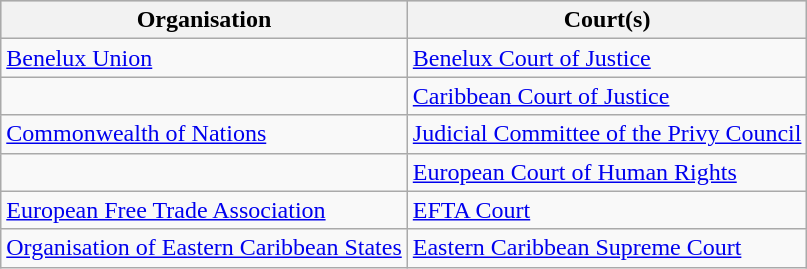<table class="sortable wikitable">
<tr style="background:#ccc;">
<th>Organisation</th>
<th>Court(s)</th>
</tr>
<tr>
<td> <a href='#'>Benelux Union</a></td>
<td><a href='#'>Benelux Court of Justice</a></td>
</tr>
<tr>
<td></td>
<td><a href='#'>Caribbean Court of Justice</a></td>
</tr>
<tr>
<td><a href='#'>Commonwealth of Nations</a></td>
<td><a href='#'>Judicial Committee of the Privy Council</a></td>
</tr>
<tr>
<td></td>
<td><a href='#'>European Court of Human Rights</a></td>
</tr>
<tr>
<td> <a href='#'>European Free Trade Association</a></td>
<td><a href='#'>EFTA Court</a></td>
</tr>
<tr>
<td><a href='#'>Organisation of Eastern Caribbean States</a></td>
<td><a href='#'>Eastern Caribbean Supreme Court</a></td>
</tr>
</table>
